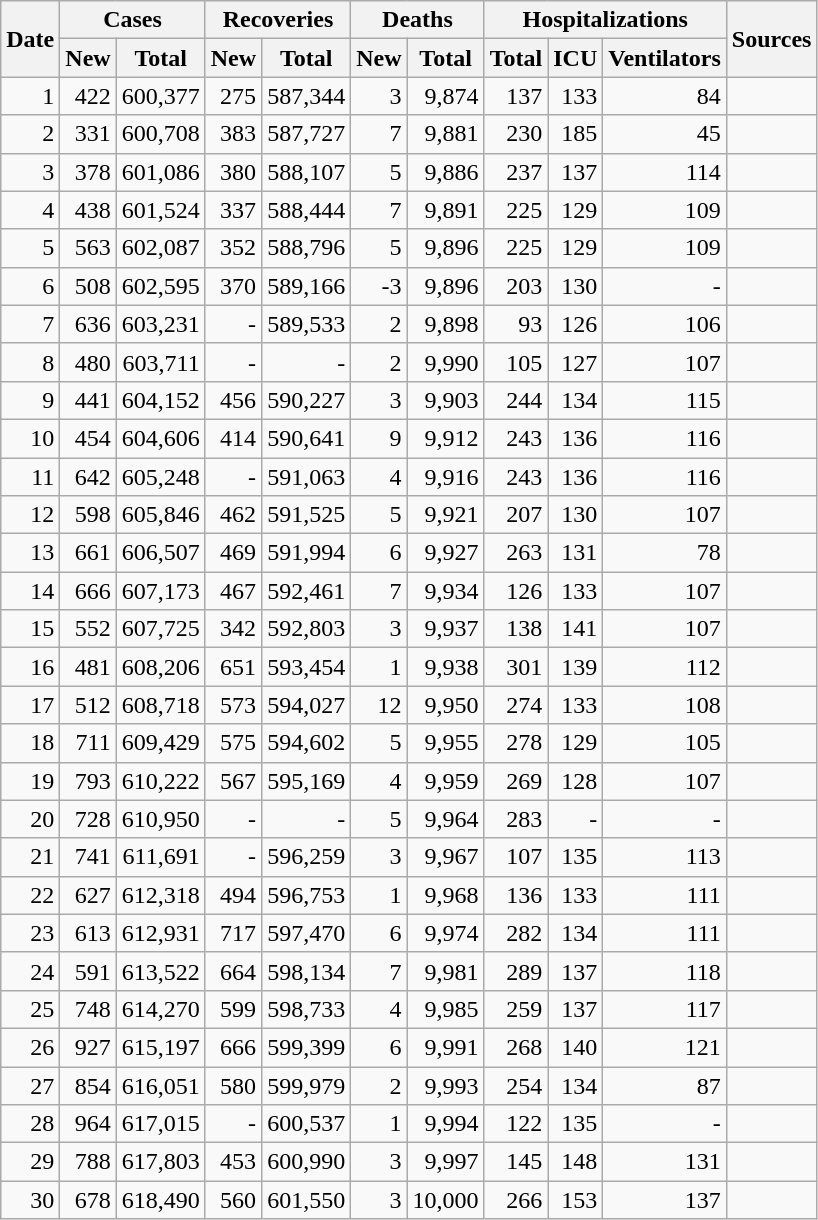<table class="wikitable sortable mw-collapsible mw-collapsed sticky-header-multi sort-under" style="text-align:right;">
<tr>
<th rowspan=2>Date</th>
<th colspan=2>Cases</th>
<th colspan=2>Recoveries</th>
<th colspan=2>Deaths</th>
<th colspan=3>Hospitalizations</th>
<th rowspan=2 class="unsortable">Sources</th>
</tr>
<tr>
<th>New</th>
<th>Total</th>
<th>New</th>
<th>Total</th>
<th>New</th>
<th>Total</th>
<th>Total</th>
<th>ICU</th>
<th>Ventilators</th>
</tr>
<tr>
<td>1</td>
<td>422</td>
<td>600,377</td>
<td>275</td>
<td>587,344</td>
<td>3</td>
<td>9,874</td>
<td>137</td>
<td>133</td>
<td>84</td>
<td></td>
</tr>
<tr>
<td>2</td>
<td>331</td>
<td>600,708</td>
<td>383</td>
<td>587,727</td>
<td>7</td>
<td>9,881</td>
<td>230</td>
<td>185</td>
<td>45</td>
<td></td>
</tr>
<tr>
<td>3</td>
<td>378</td>
<td>601,086</td>
<td>380</td>
<td>588,107</td>
<td>5</td>
<td>9,886</td>
<td>237</td>
<td>137</td>
<td>114</td>
<td></td>
</tr>
<tr>
<td>4</td>
<td>438</td>
<td>601,524</td>
<td>337</td>
<td>588,444</td>
<td>7</td>
<td>9,891</td>
<td>225</td>
<td>129</td>
<td>109</td>
<td></td>
</tr>
<tr>
<td>5</td>
<td>563</td>
<td>602,087</td>
<td>352</td>
<td>588,796</td>
<td>5</td>
<td>9,896</td>
<td>225</td>
<td>129</td>
<td>109</td>
<td></td>
</tr>
<tr>
<td>6</td>
<td>508</td>
<td>602,595</td>
<td>370</td>
<td>589,166</td>
<td>-3</td>
<td>9,896</td>
<td>203</td>
<td>130</td>
<td>-</td>
<td></td>
</tr>
<tr>
<td>7</td>
<td>636</td>
<td>603,231</td>
<td>-</td>
<td>589,533</td>
<td>2</td>
<td>9,898</td>
<td>93</td>
<td>126</td>
<td>106</td>
<td></td>
</tr>
<tr>
<td>8</td>
<td>480</td>
<td>603,711</td>
<td>-</td>
<td>-</td>
<td>2</td>
<td>9,990</td>
<td>105</td>
<td>127</td>
<td>107</td>
<td></td>
</tr>
<tr>
<td>9</td>
<td>441</td>
<td>604,152</td>
<td>456</td>
<td>590,227</td>
<td>3</td>
<td>9,903</td>
<td>244</td>
<td>134</td>
<td>115</td>
<td></td>
</tr>
<tr>
<td>10</td>
<td>454</td>
<td>604,606</td>
<td>414</td>
<td>590,641</td>
<td>9</td>
<td>9,912</td>
<td>243</td>
<td>136</td>
<td>116</td>
<td></td>
</tr>
<tr>
<td>11</td>
<td>642</td>
<td>605,248</td>
<td>-</td>
<td>591,063</td>
<td>4</td>
<td>9,916</td>
<td>243</td>
<td>136</td>
<td>116</td>
<td></td>
</tr>
<tr>
<td>12</td>
<td>598</td>
<td>605,846</td>
<td>462</td>
<td>591,525</td>
<td>5</td>
<td>9,921</td>
<td>207</td>
<td>130</td>
<td>107</td>
<td></td>
</tr>
<tr>
<td>13</td>
<td>661</td>
<td>606,507</td>
<td>469</td>
<td>591,994</td>
<td>6</td>
<td>9,927</td>
<td>263</td>
<td>131</td>
<td>78</td>
<td></td>
</tr>
<tr>
<td>14</td>
<td>666</td>
<td>607,173</td>
<td>467</td>
<td>592,461</td>
<td>7</td>
<td>9,934</td>
<td>126</td>
<td>133</td>
<td>107</td>
<td></td>
</tr>
<tr>
<td>15</td>
<td>552</td>
<td>607,725</td>
<td>342</td>
<td>592,803</td>
<td>3</td>
<td>9,937</td>
<td>138</td>
<td>141</td>
<td>107</td>
<td></td>
</tr>
<tr>
<td>16</td>
<td>481</td>
<td>608,206</td>
<td>651</td>
<td>593,454</td>
<td>1</td>
<td>9,938</td>
<td>301</td>
<td>139</td>
<td>112</td>
<td></td>
</tr>
<tr>
<td>17</td>
<td>512</td>
<td>608,718</td>
<td>573</td>
<td>594,027</td>
<td>12</td>
<td>9,950</td>
<td>274</td>
<td>133</td>
<td>108</td>
<td></td>
</tr>
<tr>
<td>18</td>
<td>711</td>
<td>609,429</td>
<td>575</td>
<td>594,602</td>
<td>5</td>
<td>9,955</td>
<td>278</td>
<td>129</td>
<td>105</td>
<td></td>
</tr>
<tr>
<td>19</td>
<td>793</td>
<td>610,222</td>
<td>567</td>
<td>595,169</td>
<td>4</td>
<td>9,959</td>
<td>269</td>
<td>128</td>
<td>107</td>
<td></td>
</tr>
<tr>
<td>20</td>
<td>728</td>
<td>610,950</td>
<td>-</td>
<td>-</td>
<td>5</td>
<td>9,964</td>
<td>283</td>
<td>-</td>
<td>-</td>
<td></td>
</tr>
<tr>
<td>21</td>
<td>741</td>
<td>611,691</td>
<td>-</td>
<td>596,259</td>
<td>3</td>
<td>9,967</td>
<td>107</td>
<td>135</td>
<td>113</td>
<td></td>
</tr>
<tr>
<td>22</td>
<td>627</td>
<td>612,318</td>
<td>494</td>
<td>596,753</td>
<td>1</td>
<td>9,968</td>
<td>136</td>
<td>133</td>
<td>111</td>
<td></td>
</tr>
<tr>
<td>23</td>
<td>613</td>
<td>612,931</td>
<td>717</td>
<td>597,470</td>
<td>6</td>
<td>9,974</td>
<td>282</td>
<td>134</td>
<td>111</td>
<td></td>
</tr>
<tr>
<td>24</td>
<td>591</td>
<td>613,522</td>
<td>664</td>
<td>598,134</td>
<td>7</td>
<td>9,981</td>
<td>289</td>
<td>137</td>
<td>118</td>
<td></td>
</tr>
<tr>
<td>25</td>
<td>748</td>
<td>614,270</td>
<td>599</td>
<td>598,733</td>
<td>4</td>
<td>9,985</td>
<td>259</td>
<td>137</td>
<td>117</td>
<td></td>
</tr>
<tr>
<td>26</td>
<td>927</td>
<td>615,197</td>
<td>666</td>
<td>599,399</td>
<td>6</td>
<td>9,991</td>
<td>268</td>
<td>140</td>
<td>121</td>
<td></td>
</tr>
<tr>
<td>27</td>
<td>854</td>
<td>616,051</td>
<td>580</td>
<td>599,979</td>
<td>2</td>
<td>9,993</td>
<td>254</td>
<td>134</td>
<td>87</td>
<td></td>
</tr>
<tr>
<td>28</td>
<td>964</td>
<td>617,015</td>
<td>-</td>
<td>600,537</td>
<td>1</td>
<td>9,994</td>
<td>122</td>
<td>135</td>
<td>-</td>
<td></td>
</tr>
<tr>
<td>29</td>
<td>788</td>
<td>617,803</td>
<td>453</td>
<td>600,990</td>
<td>3</td>
<td>9,997</td>
<td>145</td>
<td>148</td>
<td>131</td>
<td></td>
</tr>
<tr>
<td>30</td>
<td>678</td>
<td>618,490</td>
<td>560</td>
<td>601,550</td>
<td>3</td>
<td>10,000</td>
<td>266</td>
<td>153</td>
<td>137</td>
<td></td>
</tr>
</table>
